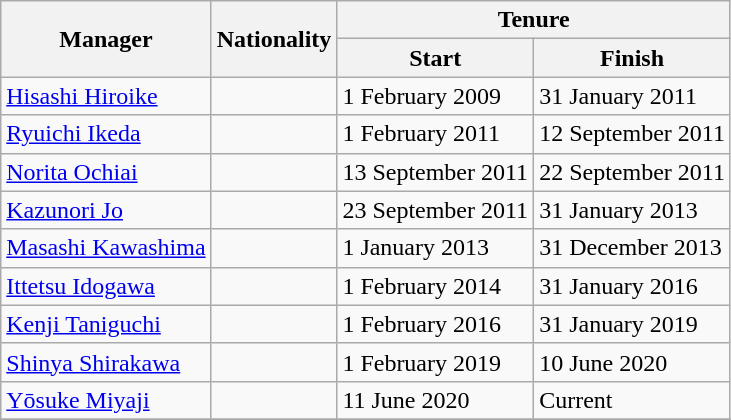<table class="wikitable">
<tr>
<th rowspan="2">Manager</th>
<th rowspan="2">Nationality</th>
<th colspan="2">Tenure </th>
</tr>
<tr>
<th>Start</th>
<th>Finish </th>
</tr>
<tr>
<td><a href='#'>Hisashi Hiroike</a></td>
<td></td>
<td>1 February 2009</td>
<td>31 January 2011<br></td>
</tr>
<tr>
<td><a href='#'>Ryuichi Ikeda</a></td>
<td></td>
<td>1 February 2011</td>
<td>12 September 2011<br></td>
</tr>
<tr>
<td><a href='#'>Norita Ochiai</a></td>
<td></td>
<td>13 September 2011</td>
<td>22 September 2011<br></td>
</tr>
<tr>
<td><a href='#'>Kazunori Jo</a></td>
<td></td>
<td>23 September 2011</td>
<td>31 January 2013<br></td>
</tr>
<tr>
<td><a href='#'>Masashi Kawashima</a></td>
<td></td>
<td>1 January 2013</td>
<td>31 December 2013<br></td>
</tr>
<tr>
<td><a href='#'>Ittetsu Idogawa</a></td>
<td></td>
<td>1 February 2014</td>
<td>31 January 2016<br></td>
</tr>
<tr>
<td><a href='#'>Kenji Taniguchi</a></td>
<td></td>
<td>1 February 2016</td>
<td>31 January 2019<br></td>
</tr>
<tr>
<td><a href='#'>Shinya Shirakawa</a></td>
<td></td>
<td>1 February 2019</td>
<td>10 June 2020<br></td>
</tr>
<tr>
<td><a href='#'>Yōsuke Miyaji</a></td>
<td></td>
<td>11 June 2020</td>
<td>Current<br></td>
</tr>
<tr>
</tr>
</table>
